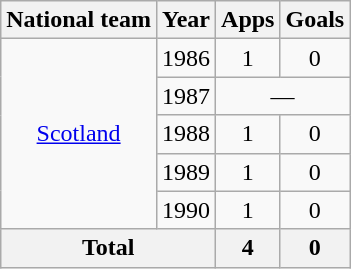<table class="wikitable" style="text-align:center">
<tr>
<th>National team</th>
<th>Year</th>
<th>Apps</th>
<th>Goals</th>
</tr>
<tr>
<td rowspan="5"><a href='#'>Scotland</a></td>
<td>1986</td>
<td>1</td>
<td>0</td>
</tr>
<tr>
<td>1987</td>
<td colspan="2">—</td>
</tr>
<tr>
<td>1988</td>
<td>1</td>
<td>0</td>
</tr>
<tr>
<td>1989</td>
<td>1</td>
<td>0</td>
</tr>
<tr>
<td>1990</td>
<td>1</td>
<td>0</td>
</tr>
<tr>
<th colspan="2">Total</th>
<th>4</th>
<th>0</th>
</tr>
</table>
